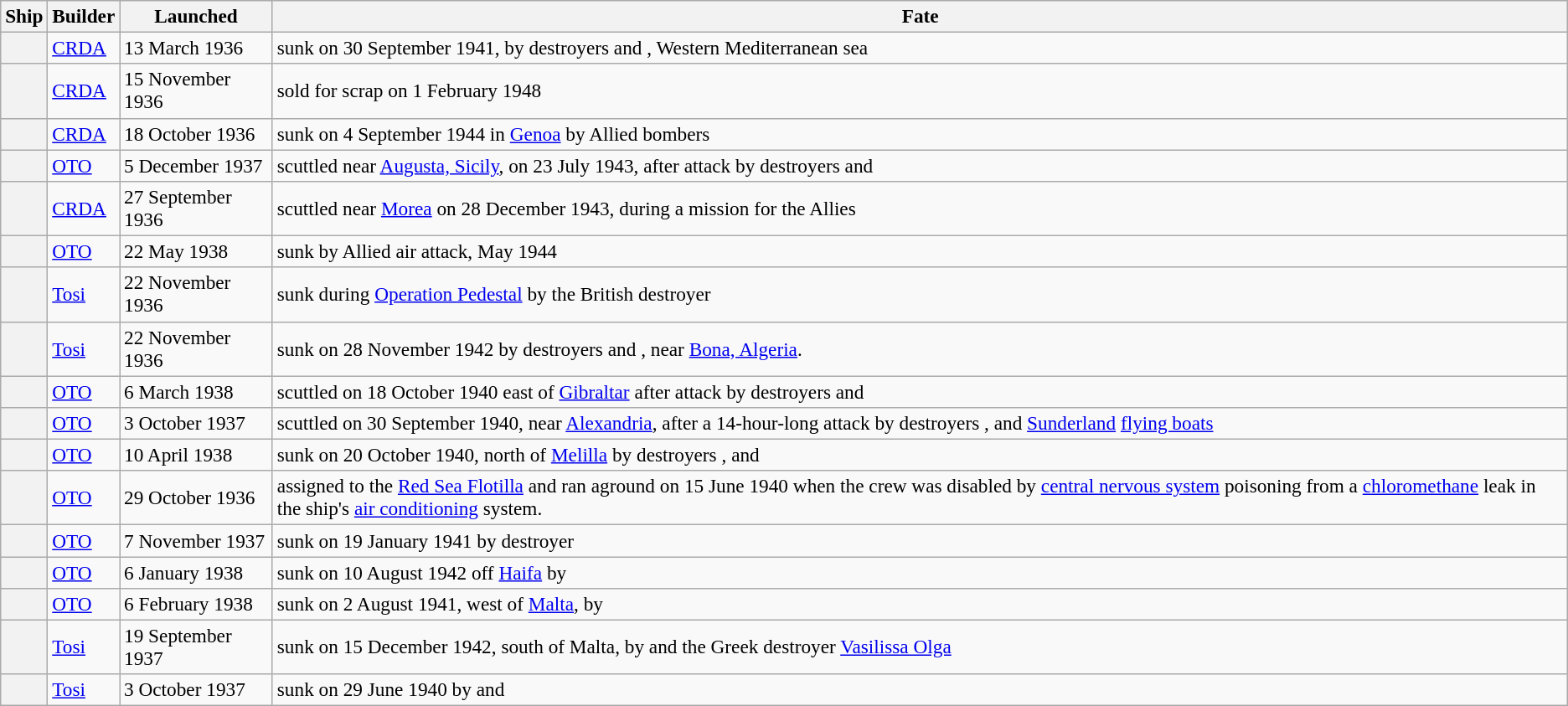<table class="wikitable sortable plainrowheaders"  style="font-size:97%;">
<tr>
<th scope="col">Ship</th>
<th scope="col">Builder</th>
<th scope="col" data-sort-type=date>Launched</th>
<th scope="col" data-sort-type=date>Fate</th>
</tr>
<tr>
<th scope="row"></th>
<td><a href='#'>CRDA</a></td>
<td>13 March 1936</td>
<td data-sort-value="30 September 1941">sunk on 30 September 1941, by destroyers  and , Western Mediterranean sea</td>
</tr>
<tr>
<th scope="row"></th>
<td><a href='#'>CRDA</a></td>
<td>15 November 1936</td>
<td data-sort-value="1 February 1948">sold for scrap on 1 February 1948</td>
</tr>
<tr>
<th scope="row"></th>
<td><a href='#'>CRDA</a></td>
<td>18 October 1936</td>
<td data-sort-value="4 September 1944">sunk on 4 September 1944 in <a href='#'>Genoa</a> by Allied bombers</td>
</tr>
<tr>
<th scope="row"></th>
<td><a href='#'>OTO</a></td>
<td>5 December 1937</td>
<td data-sort-value="23 July 1943">scuttled near <a href='#'>Augusta, Sicily</a>, on 23 July 1943, after attack by destroyers  and </td>
</tr>
<tr>
<th scope="row"></th>
<td><a href='#'>CRDA</a></td>
<td>27 September 1936</td>
<td data-sort-value="28 December 1943">scuttled near <a href='#'>Morea</a> on 28 December 1943, during a mission for the Allies</td>
</tr>
<tr>
<th scope="row"></th>
<td><a href='#'>OTO</a></td>
<td>22 May 1938</td>
<td data-sort-value="1 May 1944">sunk by Allied air attack, May 1944</td>
</tr>
<tr>
<th scope="row"></th>
<td><a href='#'>Tosi</a></td>
<td>22 November 1936</td>
<td data-sort-value="">sunk during <a href='#'>Operation Pedestal</a> by the British destroyer </td>
</tr>
<tr>
<th scope="row"></th>
<td><a href='#'>Tosi</a></td>
<td>22 November 1936</td>
<td data-sort-value="28 November 1942">sunk on 28 November 1942 by destroyers  and , near <a href='#'>Bona, Algeria</a>.</td>
</tr>
<tr>
<th scope="row"></th>
<td><a href='#'>OTO</a></td>
<td>6 March 1938</td>
<td data-sort-value="18 October 1940">scuttled on 18 October 1940 east of <a href='#'>Gibraltar</a> after attack by destroyers  and </td>
</tr>
<tr>
<th scope="row"></th>
<td><a href='#'>OTO</a></td>
<td>3 October 1937</td>
<td data-sort-value="30 September 1940">scuttled on 30 September 1940, near <a href='#'>Alexandria</a>, after a 14-hour-long attack by destroyers ,  and <a href='#'>Sunderland</a> <a href='#'>flying boats</a></td>
</tr>
<tr>
<th scope="row"></th>
<td><a href='#'>OTO</a></td>
<td>10 April 1938</td>
<td data-sort-value="20 October 1940">sunk on 20 October 1940, north of <a href='#'>Melilla</a> by destroyers ,  and </td>
</tr>
<tr>
<th scope="row"></th>
<td><a href='#'>OTO</a></td>
<td>29 October 1936</td>
<td data-sort-value="15 June 1940">assigned to the <a href='#'>Red Sea Flotilla</a> and ran aground on 15 June 1940 when the crew was disabled by <a href='#'>central nervous system</a> poisoning from a <a href='#'>chloromethane</a> leak in the ship's <a href='#'>air conditioning</a> system.</td>
</tr>
<tr>
<th scope="row"></th>
<td><a href='#'>OTO</a></td>
<td>7 November 1937</td>
<td data-sort-value="19 January 1941">sunk on 19 January 1941 by destroyer </td>
</tr>
<tr>
<th scope="row"></th>
<td><a href='#'>OTO</a></td>
<td>6 January 1938</td>
<td data-sort-value="10 August 1942">sunk on 10 August 1942 off <a href='#'>Haifa</a> by </td>
</tr>
<tr>
<th scope="row"></th>
<td><a href='#'>OTO</a></td>
<td>6 February 1938</td>
<td data-sort-value="2 August 1941">sunk on 2 August 1941, west of <a href='#'>Malta</a>, by </td>
</tr>
<tr>
<th scope="row"></th>
<td><a href='#'>Tosi</a></td>
<td>19 September 1937</td>
<td data-sort-value="15 December 1942">sunk on 15 December 1942, south of Malta, by  and the Greek destroyer <a href='#'>Vasilissa Olga</a></td>
</tr>
<tr>
<th scope="row" style="white-space: nowrap;"></th>
<td><a href='#'>Tosi</a></td>
<td>3 October 1937</td>
<td data-sort-value="29 June 1940">sunk on 29 June 1940 by  and </td>
</tr>
</table>
